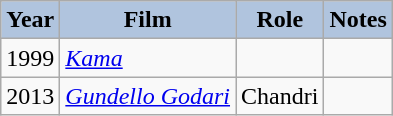<table class="wikitable">
<tr style="text-align:center;">
<th style="background:#B0C4DE;">Year</th>
<th style="background:#B0C4DE;">Film</th>
<th style="background:#B0C4DE;">Role</th>
<th style="background:#B0C4DE;">Notes</th>
</tr>
<tr>
<td>1999</td>
<td><em><a href='#'>Kama</a></em></td>
<td></td>
<td></td>
</tr>
<tr>
<td>2013</td>
<td><em><a href='#'>Gundello Godari</a></em></td>
<td>Chandri</td>
<td></td>
</tr>
</table>
